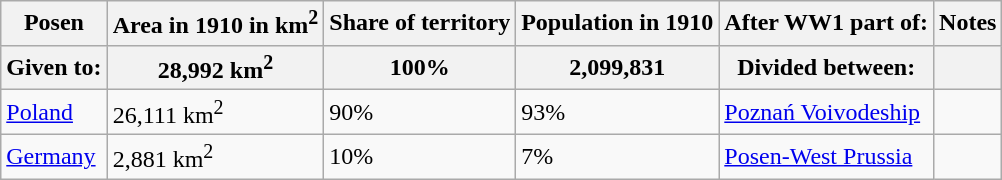<table class="wikitable">
<tr>
<th>Posen</th>
<th>Area in 1910 in km<sup>2</sup></th>
<th>Share of territory</th>
<th>Population in 1910</th>
<th>After WW1 part of:</th>
<th>Notes</th>
</tr>
<tr>
<th>Given to:</th>
<th>28,992 km<sup>2</sup> </th>
<th>100%</th>
<th>2,099,831</th>
<th>Divided between:</th>
<th></th>
</tr>
<tr>
<td><a href='#'>Poland</a></td>
<td>26,111 km<sup>2</sup> </td>
<td>90% </td>
<td>93% </td>
<td><a href='#'>Poznań Voivodeship</a></td>
<td></td>
</tr>
<tr>
<td><a href='#'>Germany</a></td>
<td>2,881 km<sup>2</sup></td>
<td>10%</td>
<td>7%</td>
<td><a href='#'>Posen-West Prussia</a></td>
<td></td>
</tr>
</table>
